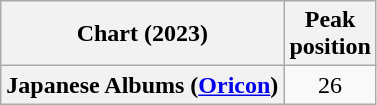<table class="wikitable plainrowheaders" style="text-align:center">
<tr>
<th scope="col">Chart (2023)</th>
<th scope="col">Peak<br>position</th>
</tr>
<tr>
<th scope="row">Japanese Albums (<a href='#'>Oricon</a>)</th>
<td>26</td>
</tr>
</table>
